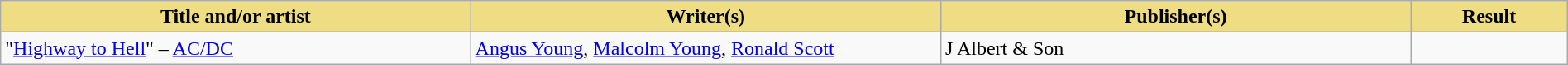<table class="wikitable" width=100%>
<tr>
<th style="width:30%;background:#EEDD82;">Title and/or artist</th>
<th style="width:30%;background:#EEDD82;">Writer(s)</th>
<th style="width:30%;background:#EEDD82;">Publisher(s)</th>
<th style="width:10%;background:#EEDD82;">Result</th>
</tr>
<tr>
<td>"<a href='#'>Highway to Hell</a>" – <a href='#'>AC/DC</a></td>
<td><a href='#'>Angus Young</a>, <a href='#'>Malcolm Young</a>, <a href='#'>Ronald Scott</a></td>
<td>J Albert & Son</td>
<td></td>
</tr>
</table>
